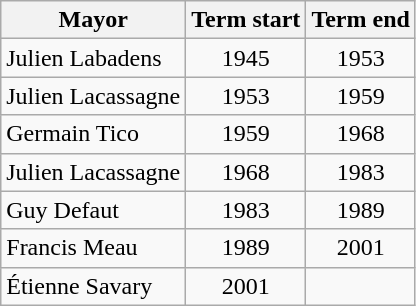<table class="wikitable">
<tr>
<th>Mayor</th>
<th>Term start</th>
<th>Term end</th>
</tr>
<tr>
<td>Julien Labadens</td>
<td align=center>1945</td>
<td align=center>1953</td>
</tr>
<tr>
<td>Julien Lacassagne</td>
<td align=center>1953</td>
<td align=center>1959</td>
</tr>
<tr>
<td>Germain Tico</td>
<td align=center>1959</td>
<td align=center>1968</td>
</tr>
<tr>
<td>Julien Lacassagne</td>
<td align=center>1968</td>
<td align=center>1983</td>
</tr>
<tr>
<td>Guy Defaut</td>
<td align=center>1983</td>
<td align=center>1989</td>
</tr>
<tr>
<td>Francis Meau</td>
<td align=center>1989</td>
<td align=center>2001</td>
</tr>
<tr>
<td>Étienne Savary</td>
<td align=center>2001</td>
<td align=center></td>
</tr>
</table>
